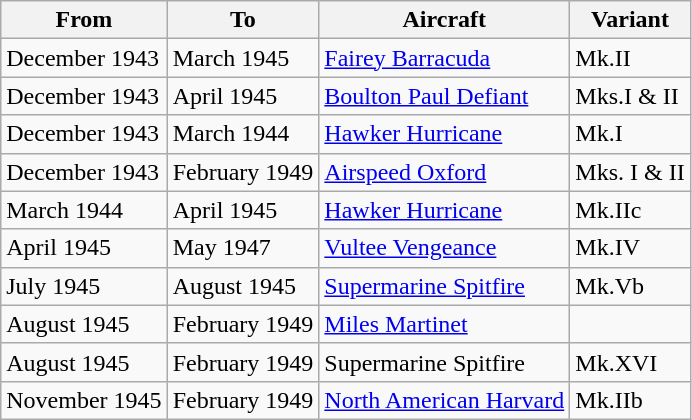<table class="wikitable">
<tr>
<th>From</th>
<th>To</th>
<th>Aircraft</th>
<th>Variant</th>
</tr>
<tr>
<td>December 1943</td>
<td>March 1945</td>
<td><a href='#'>Fairey Barracuda</a></td>
<td>Mk.II</td>
</tr>
<tr>
<td>December 1943</td>
<td>April 1945</td>
<td><a href='#'>Boulton Paul Defiant</a></td>
<td>Mks.I & II</td>
</tr>
<tr>
<td>December 1943</td>
<td>March 1944</td>
<td><a href='#'>Hawker Hurricane</a></td>
<td>Mk.I</td>
</tr>
<tr>
<td>December 1943</td>
<td>February 1949</td>
<td><a href='#'>Airspeed Oxford</a></td>
<td>Mks. I & II</td>
</tr>
<tr>
<td>March 1944</td>
<td>April 1945</td>
<td><a href='#'>Hawker Hurricane</a></td>
<td>Mk.IIc</td>
</tr>
<tr>
<td>April 1945</td>
<td>May 1947</td>
<td><a href='#'>Vultee Vengeance</a></td>
<td>Mk.IV</td>
</tr>
<tr>
<td>July 1945</td>
<td>August 1945</td>
<td><a href='#'>Supermarine Spitfire</a></td>
<td>Mk.Vb</td>
</tr>
<tr>
<td>August 1945</td>
<td>February 1949</td>
<td><a href='#'>Miles Martinet</a></td>
<td></td>
</tr>
<tr>
<td>August 1945</td>
<td>February 1949</td>
<td>Supermarine Spitfire</td>
<td>Mk.XVI</td>
</tr>
<tr>
<td>November 1945</td>
<td>February 1949</td>
<td><a href='#'>North American Harvard</a></td>
<td>Mk.IIb</td>
</tr>
</table>
